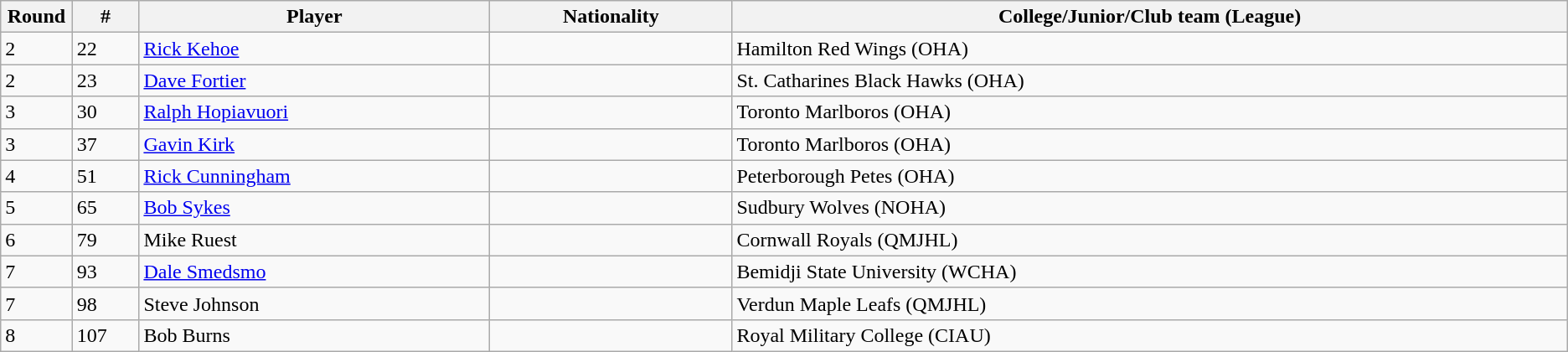<table class="wikitable">
<tr align="center">
<th bgcolor="#DDDDFF" width="4.0%">Round</th>
<th bgcolor="#DDDDFF" width="4.0%">#</th>
<th bgcolor="#DDDDFF" width="21.0%">Player</th>
<th bgcolor="#DDDDFF" width="14.5%">Nationality</th>
<th bgcolor="#DDDDFF" width="50.0%">College/Junior/Club team (League)</th>
</tr>
<tr>
<td>2</td>
<td>22</td>
<td><a href='#'>Rick Kehoe</a></td>
<td></td>
<td>Hamilton Red Wings (OHA)</td>
</tr>
<tr>
<td>2</td>
<td>23</td>
<td><a href='#'>Dave Fortier</a></td>
<td></td>
<td>St. Catharines Black Hawks (OHA)</td>
</tr>
<tr>
<td>3</td>
<td>30</td>
<td><a href='#'>Ralph Hopiavuori</a></td>
<td></td>
<td>Toronto Marlboros (OHA)</td>
</tr>
<tr>
<td>3</td>
<td>37</td>
<td><a href='#'>Gavin Kirk</a></td>
<td></td>
<td>Toronto Marlboros (OHA)</td>
</tr>
<tr>
<td>4</td>
<td>51</td>
<td><a href='#'>Rick Cunningham</a></td>
<td></td>
<td>Peterborough Petes (OHA)</td>
</tr>
<tr>
<td>5</td>
<td>65</td>
<td><a href='#'>Bob Sykes</a></td>
<td></td>
<td>Sudbury Wolves (NOHA)</td>
</tr>
<tr>
<td>6</td>
<td>79</td>
<td>Mike Ruest</td>
<td></td>
<td>Cornwall Royals (QMJHL)</td>
</tr>
<tr>
<td>7</td>
<td>93</td>
<td><a href='#'>Dale Smedsmo</a></td>
<td></td>
<td>Bemidji State University (WCHA)</td>
</tr>
<tr>
<td>7</td>
<td>98</td>
<td>Steve Johnson</td>
<td></td>
<td>Verdun Maple Leafs (QMJHL)</td>
</tr>
<tr>
<td>8</td>
<td>107</td>
<td>Bob Burns</td>
<td></td>
<td>Royal Military College (CIAU)</td>
</tr>
</table>
